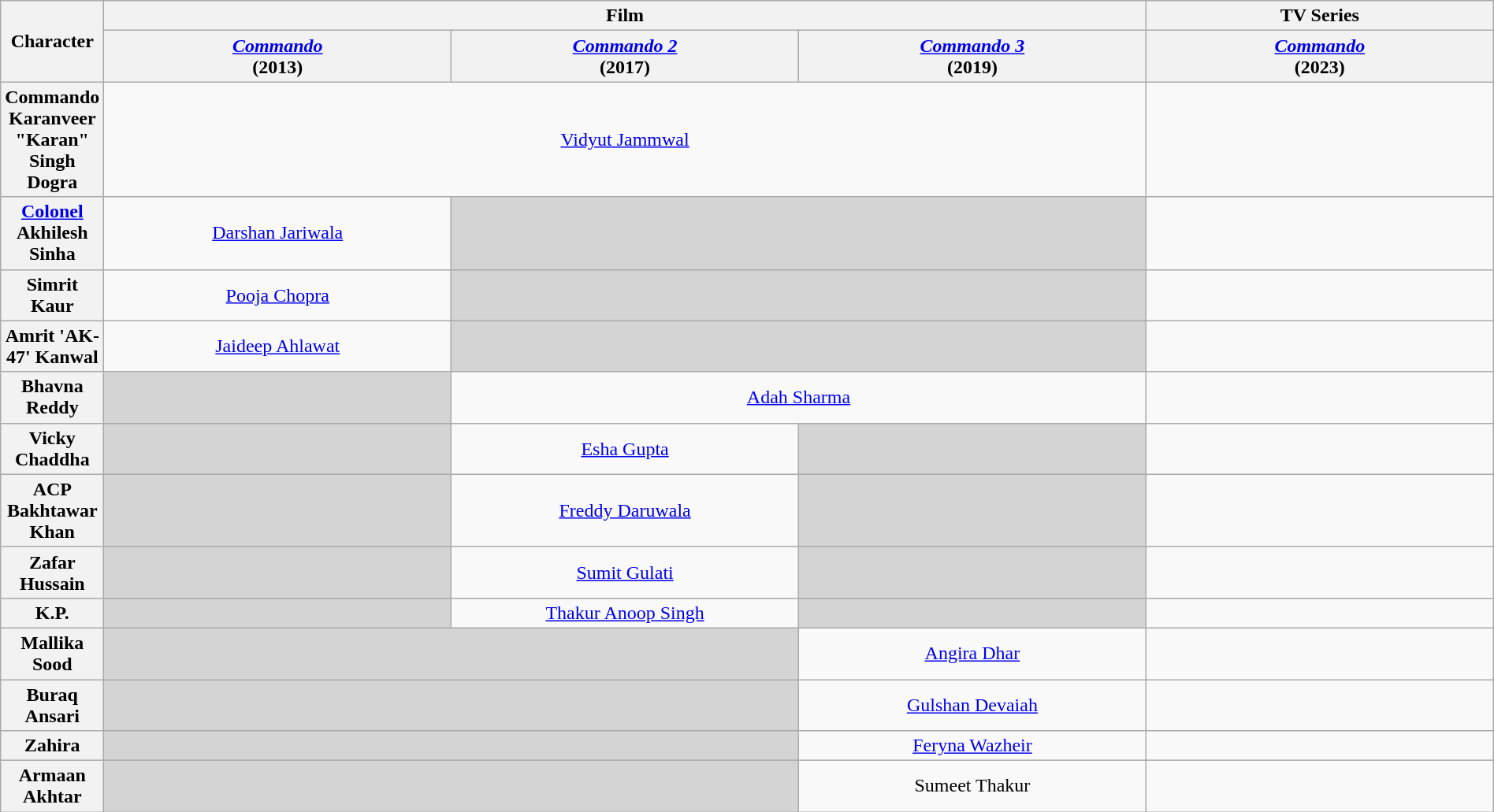<table class="wikitable" style="text-align:center" width=100%>
<tr>
<th rowspan="2">Character</th>
<th colspan="3">Film</th>
<th colspan="1">TV Series</th>
</tr>
<tr>
<th align="center" width="25%"><em><a href='#'>Commando</a></em> <br> (2013)</th>
<th align="center" width="25%"><em><a href='#'>Commando 2</a></em> <br> (2017)</th>
<th align="center" width="25%"><em><a href='#'>Commando 3</a></em> <br> (2019)</th>
<th align="center" width="25%"><em><a href='#'>Commando</a></em> <br> (2023)</th>
</tr>
<tr>
<th>Commando Karanveer "Karan" Singh Dogra</th>
<td colspan="3"><a href='#'>Vidyut Jammwal</a></td>
<td></td>
</tr>
<tr>
<th><a href='#'>Colonel</a> Akhilesh Sinha</th>
<td><a href='#'>Darshan Jariwala</a></td>
<td colspan="2" style="background-color:#D4D4D4;"></td>
<td></td>
</tr>
<tr>
<th>Simrit Kaur</th>
<td><a href='#'>Pooja Chopra</a></td>
<td colspan="2" style="background-color:#D4D4D4;"></td>
<td></td>
</tr>
<tr>
<th>Amrit 'AK-47' Kanwal</th>
<td><a href='#'>Jaideep Ahlawat</a></td>
<td colspan="2" style="background-color:#D4D4D4;"></td>
<td></td>
</tr>
<tr>
<th>Bhavna Reddy</th>
<td style="background-color:#D4D4D4;"></td>
<td colspan="2"><a href='#'>Adah Sharma</a></td>
<td></td>
</tr>
<tr>
<th>Vicky Chaddha</th>
<td style="background-color:#D4D4D4;"></td>
<td><a href='#'>Esha Gupta</a></td>
<td style="background-color:#D4D4D4;"></td>
<td></td>
</tr>
<tr>
<th>ACP Bakhtawar Khan</th>
<td style="background-color:#D4D4D4;"></td>
<td><a href='#'>Freddy Daruwala</a></td>
<td style="background-color:#D4D4D4;"></td>
<td></td>
</tr>
<tr>
<th>Zafar Hussain</th>
<td style="background-color:#D4D4D4;"></td>
<td><a href='#'>Sumit Gulati</a></td>
<td style="background-color:#D4D4D4;"></td>
<td></td>
</tr>
<tr>
<th>K.P.</th>
<td style="background-color:#D4D4D4;"></td>
<td><a href='#'>Thakur Anoop Singh</a></td>
<td style="background-color:#D4D4D4;"></td>
<td></td>
</tr>
<tr>
<th>Mallika Sood</th>
<td colspan="2" style="background-color:#D4D4D4;"></td>
<td><a href='#'>Angira Dhar</a></td>
<td></td>
</tr>
<tr>
<th>Buraq Ansari</th>
<td colspan="2" style="background-color:#D4D4D4;"></td>
<td><a href='#'>Gulshan Devaiah</a></td>
<td></td>
</tr>
<tr>
<th>Zahira</th>
<td colspan="2" style="background-color:#D4D4D4;"></td>
<td><a href='#'>Feryna Wazheir</a></td>
<td></td>
</tr>
<tr>
<th>Armaan Akhtar</th>
<td colspan="2" style="background-color:#D4D4D4;"></td>
<td>Sumeet Thakur</td>
<td></td>
</tr>
</table>
